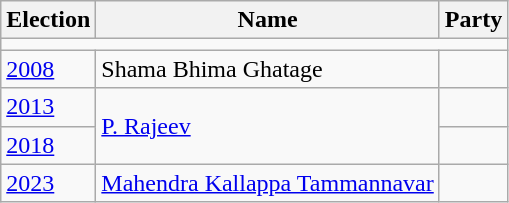<table class="wikitable sortable">
<tr>
<th>Election</th>
<th>Name</th>
<th colspan=2>Party</th>
</tr>
<tr>
<td colspan="4"></td>
</tr>
<tr>
<td><a href='#'>2008</a></td>
<td>Shama Bhima Ghatage</td>
<td></td>
</tr>
<tr>
<td><a href='#'>2013</a></td>
<td rowspan="2"><a href='#'>P. Rajeev</a></td>
<td></td>
</tr>
<tr>
<td><a href='#'>2018</a></td>
<td></td>
</tr>
<tr>
<td><a href='#'>2023</a></td>
<td><a href='#'>Mahendra Kallappa Tammannavar</a></td>
<td></td>
</tr>
</table>
